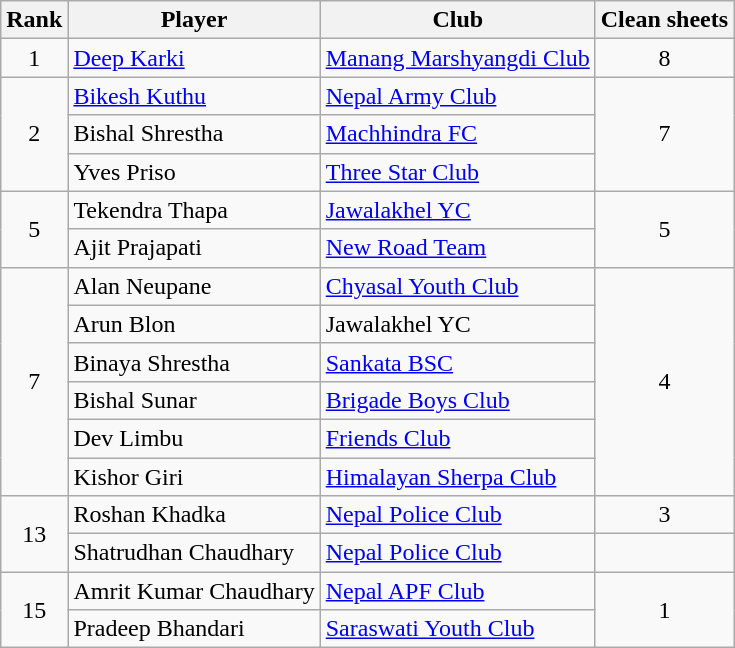<table class="wikitable">
<tr>
<th>Rank</th>
<th>Player</th>
<th>Club</th>
<th>Clean sheets</th>
</tr>
<tr>
<td align="center">1</td>
<td> <a href='#'>Deep Karki</a></td>
<td><a href='#'>Manang Marshyangdi Club</a></td>
<td align="center">8</td>
</tr>
<tr>
<td rowspan="3" align="center">2</td>
<td> <a href='#'>Bikesh Kuthu</a></td>
<td><a href='#'>Nepal Army Club</a></td>
<td rowspan="3" align="center">7</td>
</tr>
<tr>
<td> Bishal Shrestha</td>
<td><a href='#'>Machhindra FC</a></td>
</tr>
<tr>
<td> Yves Priso</td>
<td><a href='#'>Three Star Club</a></td>
</tr>
<tr>
<td rowspan="2" align="center">5</td>
<td> Tekendra Thapa</td>
<td><a href='#'>Jawalakhel YC</a></td>
<td rowspan="2" align="center">5</td>
</tr>
<tr>
<td> Ajit Prajapati</td>
<td><a href='#'>New Road Team</a></td>
</tr>
<tr>
<td rowspan="6" align="center">7</td>
<td> Alan Neupane</td>
<td><a href='#'>Chyasal Youth Club</a></td>
<td rowspan="6" align="center">4</td>
</tr>
<tr>
<td> Arun Blon</td>
<td>Jawalakhel YC</td>
</tr>
<tr>
<td> Binaya Shrestha</td>
<td><a href='#'>Sankata BSC</a></td>
</tr>
<tr>
<td> Bishal Sunar</td>
<td><a href='#'>Brigade Boys Club</a></td>
</tr>
<tr>
<td> Dev Limbu</td>
<td><a href='#'>Friends Club</a></td>
</tr>
<tr>
<td> Kishor Giri</td>
<td><a href='#'>Himalayan Sherpa Club</a></td>
</tr>
<tr>
<td rowspan="2" align="center">13</td>
<td> Roshan Khadka</td>
<td><a href='#'>Nepal Police Club</a></td>
<td align="center">3</td>
</tr>
<tr>
<td> Shatrudhan Chaudhary</td>
<td><a href='#'>Nepal Police Club</a></td>
<td></td>
</tr>
<tr>
<td rowspan="2" align="center">15</td>
<td> Amrit Kumar Chaudhary</td>
<td><a href='#'>Nepal APF Club</a></td>
<td rowspan="2" align="center">1</td>
</tr>
<tr>
<td> Pradeep Bhandari</td>
<td><a href='#'>Saraswati Youth Club</a></td>
</tr>
</table>
